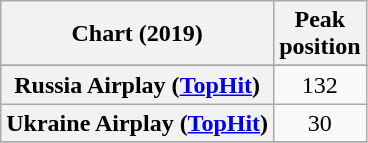<table class="wikitable sortable plainrowheaders" style="text-align:center">
<tr>
<th scope="col">Chart (2019)</th>
<th scope="col">Peak<br>position</th>
</tr>
<tr>
</tr>
<tr>
<th scope="row">Russia Airplay (<a href='#'>TopHit</a>)</th>
<td>132</td>
</tr>
<tr>
<th scope="row">Ukraine Airplay (<a href='#'>TopHit</a>)</th>
<td>30</td>
</tr>
<tr>
</tr>
</table>
